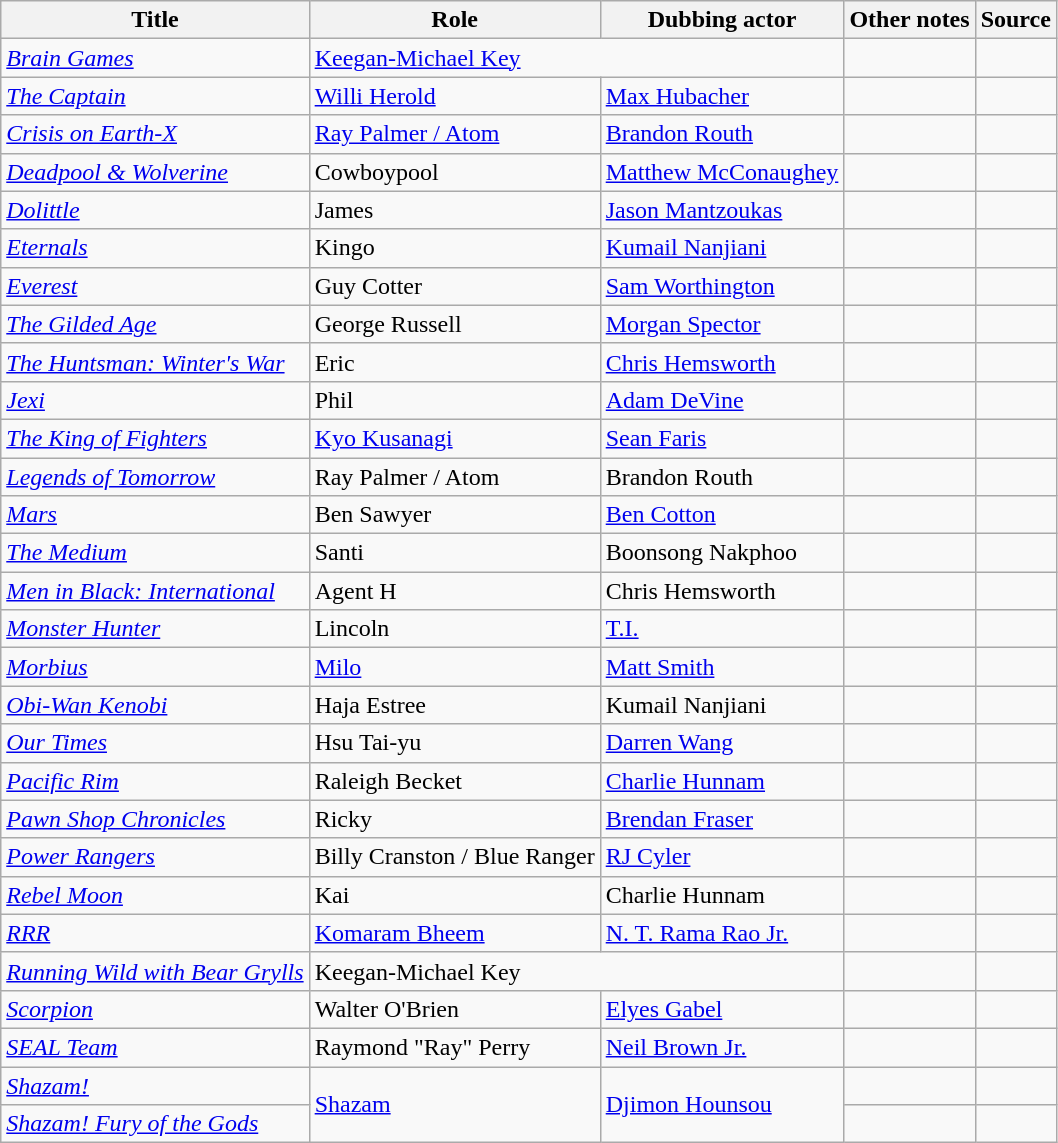<table class="wikitable">
<tr>
<th>Title</th>
<th>Role</th>
<th>Dubbing actor</th>
<th>Other notes</th>
<th>Source</th>
</tr>
<tr>
<td><em><a href='#'>Brain Games</a></em></td>
<td colspan="2"><a href='#'>Keegan-Michael Key</a></td>
<td></td>
<td></td>
</tr>
<tr>
<td><em><a href='#'>The Captain</a></em></td>
<td><a href='#'>Willi Herold</a></td>
<td><a href='#'>Max Hubacher</a></td>
<td></td>
<td></td>
</tr>
<tr>
<td><em><a href='#'>Crisis on Earth-X</a></em></td>
<td><a href='#'>Ray Palmer / Atom</a></td>
<td><a href='#'>Brandon Routh</a></td>
<td></td>
<td></td>
</tr>
<tr>
<td><em><a href='#'>Deadpool & Wolverine</a></em></td>
<td>Cowboypool</td>
<td><a href='#'>Matthew McConaughey</a></td>
<td></td>
<td></td>
</tr>
<tr>
<td><em><a href='#'>Dolittle</a></em></td>
<td>James</td>
<td><a href='#'>Jason Mantzoukas</a></td>
<td></td>
<td></td>
</tr>
<tr>
<td><em><a href='#'>Eternals</a></em></td>
<td>Kingo</td>
<td><a href='#'>Kumail Nanjiani</a></td>
<td></td>
<td></td>
</tr>
<tr>
<td><em><a href='#'>Everest</a></em></td>
<td>Guy Cotter</td>
<td><a href='#'>Sam Worthington</a></td>
<td></td>
<td></td>
</tr>
<tr>
<td><em><a href='#'>The Gilded Age</a></em></td>
<td>George Russell</td>
<td><a href='#'>Morgan Spector</a></td>
<td></td>
<td></td>
</tr>
<tr>
<td><em><a href='#'>The Huntsman: Winter's War</a></em></td>
<td>Eric</td>
<td><a href='#'>Chris Hemsworth</a></td>
<td></td>
<td></td>
</tr>
<tr>
<td><em><a href='#'>Jexi</a></em></td>
<td>Phil</td>
<td><a href='#'>Adam DeVine</a></td>
<td></td>
<td></td>
</tr>
<tr>
<td><em><a href='#'>The King of Fighters</a></em></td>
<td><a href='#'>Kyo Kusanagi</a></td>
<td><a href='#'>Sean Faris</a></td>
<td></td>
<td></td>
</tr>
<tr>
<td><em><a href='#'>Legends of Tomorrow</a></em></td>
<td>Ray Palmer / Atom</td>
<td>Brandon Routh</td>
<td></td>
<td></td>
</tr>
<tr>
<td><em><a href='#'>Mars</a></em></td>
<td>Ben Sawyer</td>
<td><a href='#'>Ben Cotton</a></td>
<td></td>
<td></td>
</tr>
<tr>
<td><em><a href='#'>The Medium</a></em></td>
<td>Santi</td>
<td>Boonsong Nakphoo</td>
<td></td>
<td></td>
</tr>
<tr>
<td><em><a href='#'>Men in Black: International</a></em></td>
<td>Agent H</td>
<td>Chris Hemsworth</td>
<td></td>
<td></td>
</tr>
<tr>
<td><em><a href='#'>Monster Hunter</a></em></td>
<td>Lincoln</td>
<td><a href='#'>T.I.</a></td>
<td></td>
<td></td>
</tr>
<tr>
<td><em><a href='#'>Morbius</a></em></td>
<td><a href='#'>Milo</a></td>
<td><a href='#'>Matt Smith</a></td>
<td></td>
<td></td>
</tr>
<tr>
<td><em><a href='#'>Obi-Wan Kenobi</a></em></td>
<td>Haja Estree</td>
<td>Kumail Nanjiani</td>
<td></td>
<td></td>
</tr>
<tr>
<td><em><a href='#'>Our Times</a></em></td>
<td>Hsu Tai-yu</td>
<td><a href='#'>Darren Wang</a></td>
<td></td>
<td></td>
</tr>
<tr>
<td><em><a href='#'>Pacific Rim</a></em></td>
<td>Raleigh Becket</td>
<td><a href='#'>Charlie Hunnam</a></td>
<td></td>
<td></td>
</tr>
<tr>
<td><em><a href='#'>Pawn Shop Chronicles</a></em></td>
<td>Ricky</td>
<td><a href='#'>Brendan Fraser</a></td>
<td></td>
<td></td>
</tr>
<tr>
<td><em><a href='#'>Power Rangers</a></em></td>
<td>Billy Cranston / Blue Ranger</td>
<td><a href='#'>RJ Cyler</a></td>
<td></td>
<td></td>
</tr>
<tr>
<td><em><a href='#'>Rebel Moon</a></em></td>
<td>Kai</td>
<td>Charlie Hunnam</td>
<td></td>
<td></td>
</tr>
<tr>
<td><em><a href='#'>RRR</a></em></td>
<td><a href='#'>Komaram Bheem</a></td>
<td><a href='#'>N. T. Rama Rao Jr.</a></td>
<td></td>
<td></td>
</tr>
<tr>
<td><em><a href='#'>Running Wild with Bear Grylls</a></em></td>
<td colspan="2">Keegan-Michael Key</td>
<td></td>
<td></td>
</tr>
<tr>
<td><em><a href='#'>Scorpion</a></em></td>
<td>Walter O'Brien</td>
<td><a href='#'>Elyes Gabel</a></td>
<td></td>
<td></td>
</tr>
<tr>
<td><em><a href='#'>SEAL Team</a></em></td>
<td>Raymond "Ray" Perry</td>
<td><a href='#'>Neil Brown Jr.</a></td>
<td></td>
<td></td>
</tr>
<tr>
<td><em><a href='#'>Shazam!</a></em></td>
<td rowspan="2"><a href='#'>Shazam</a></td>
<td rowspan="2"><a href='#'>Djimon Hounsou</a></td>
<td></td>
<td></td>
</tr>
<tr>
<td><em><a href='#'>Shazam! Fury of the Gods</a></em></td>
<td></td>
<td></td>
</tr>
</table>
